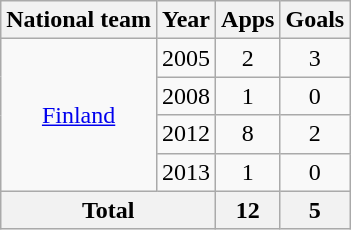<table class="wikitable" style="text-align:center">
<tr>
<th>National team</th>
<th>Year</th>
<th>Apps</th>
<th>Goals</th>
</tr>
<tr>
<td rowspan="4"><a href='#'>Finland</a></td>
<td>2005</td>
<td>2</td>
<td>3</td>
</tr>
<tr>
<td>2008</td>
<td>1</td>
<td>0</td>
</tr>
<tr>
<td>2012</td>
<td>8</td>
<td>2</td>
</tr>
<tr>
<td>2013</td>
<td>1</td>
<td>0</td>
</tr>
<tr>
<th colspan="2">Total</th>
<th>12</th>
<th>5</th>
</tr>
</table>
